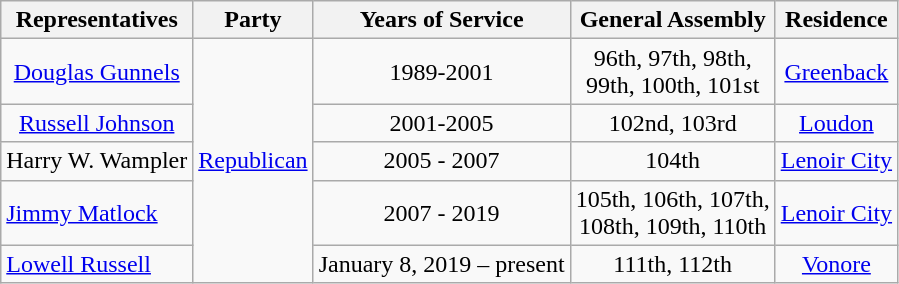<table class="wikitable" style="text-align:center">
<tr>
<th>Representatives</th>
<th>Party</th>
<th>Years of Service</th>
<th>General Assembly</th>
<th>Residence</th>
</tr>
<tr>
<td><a href='#'>Douglas Gunnels</a></td>
<td rowspan=5 ><a href='#'>Republican</a></td>
<td>1989-2001</td>
<td>96th, 97th, 98th,<br>99th, 100th, 101st</td>
<td><a href='#'>Greenback</a></td>
</tr>
<tr>
<td><a href='#'>Russell Johnson</a></td>
<td>2001-2005</td>
<td>102nd, 103rd</td>
<td><a href='#'>Loudon</a></td>
</tr>
<tr>
<td align="left" nowrap="">Harry W. Wampler</td>
<td>2005 - 2007</td>
<td>104th</td>
<td><a href='#'>Lenoir City</a></td>
</tr>
<tr>
<td align="left" nowrap=""><a href='#'>Jimmy Matlock</a></td>
<td>2007 - 2019</td>
<td>105th, 106th, 107th,<br>108th, 109th, 110th</td>
<td><a href='#'>Lenoir City</a></td>
</tr>
<tr>
<td align="left" nowrap=""><a href='#'>Lowell Russell</a></td>
<td>January 8, 2019 – present</td>
<td>111th, 112th</td>
<td><a href='#'>Vonore</a></td>
</tr>
</table>
